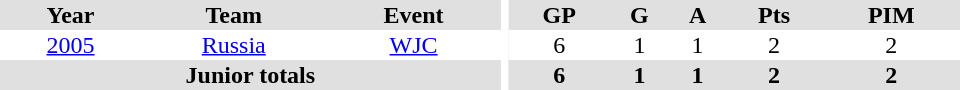<table border="0" cellpadding="1" cellspacing="0" ID="Table3" style="text-align:center; width:40em">
<tr bgcolor="#e0e0e0">
<th>Year</th>
<th>Team</th>
<th>Event</th>
<th rowspan="102" bgcolor="#ffffff"></th>
<th>GP</th>
<th>G</th>
<th>A</th>
<th>Pts</th>
<th>PIM</th>
</tr>
<tr>
<td><a href='#'>2005</a></td>
<td><a href='#'>Russia</a></td>
<td><a href='#'>WJC</a></td>
<td>6</td>
<td>1</td>
<td>1</td>
<td>2</td>
<td>2</td>
</tr>
<tr bgcolor="#e0e0e0">
<th colspan="3">Junior totals</th>
<th>6</th>
<th>1</th>
<th>1</th>
<th>2</th>
<th>2</th>
</tr>
</table>
